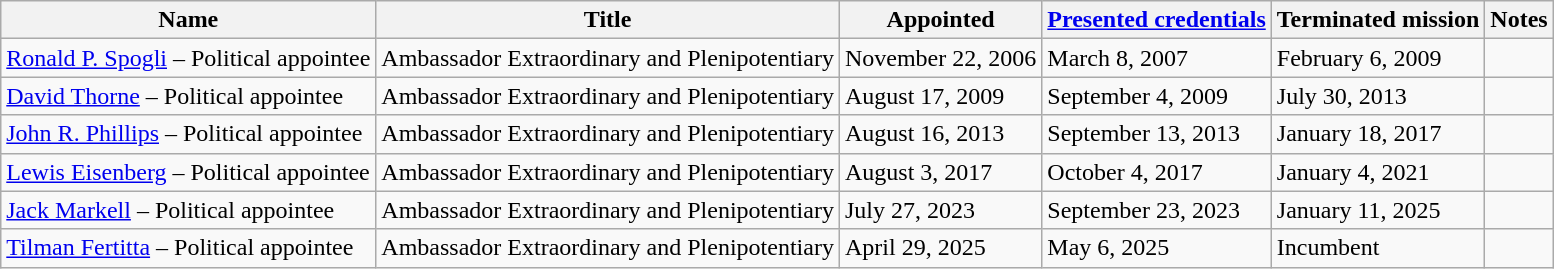<table class="wikitable">
<tr>
<th>Name</th>
<th>Title</th>
<th>Appointed</th>
<th><a href='#'>Presented credentials</a></th>
<th>Terminated mission</th>
<th>Notes</th>
</tr>
<tr>
<td><a href='#'>Ronald P. Spogli</a> – Political appointee</td>
<td>Ambassador Extraordinary and Plenipotentiary</td>
<td>November 22, 2006</td>
<td>March 8, 2007</td>
<td>February 6, 2009</td>
<td></td>
</tr>
<tr>
<td><a href='#'>David Thorne</a> – Political appointee</td>
<td>Ambassador Extraordinary and Plenipotentiary</td>
<td>August 17, 2009</td>
<td>September 4, 2009</td>
<td>July 30, 2013</td>
<td></td>
</tr>
<tr>
<td><a href='#'>John R. Phillips</a> – Political appointee</td>
<td>Ambassador Extraordinary and Plenipotentiary</td>
<td>August 16, 2013</td>
<td>September 13, 2013</td>
<td>January 18, 2017</td>
<td></td>
</tr>
<tr>
<td><a href='#'>Lewis Eisenberg</a> – Political appointee</td>
<td>Ambassador Extraordinary and Plenipotentiary</td>
<td>August 3, 2017</td>
<td>October 4, 2017</td>
<td>January 4, 2021</td>
<td></td>
</tr>
<tr>
<td><a href='#'>Jack Markell</a> – Political appointee</td>
<td>Ambassador Extraordinary and Plenipotentiary</td>
<td>July 27, 2023</td>
<td>September 23, 2023</td>
<td>January 11, 2025</td>
<td></td>
</tr>
<tr>
<td><a href='#'>Tilman Fertitta</a> – Political appointee</td>
<td>Ambassador Extraordinary and Plenipotentiary</td>
<td>April 29, 2025</td>
<td>May 6, 2025</td>
<td>Incumbent</td>
<td></td>
</tr>
</table>
